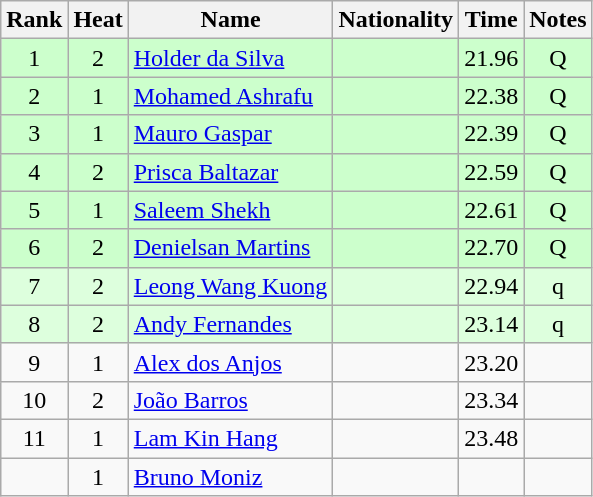<table class="wikitable sortable" style="text-align:center">
<tr>
<th>Rank</th>
<th>Heat</th>
<th>Name</th>
<th>Nationality</th>
<th>Time</th>
<th>Notes</th>
</tr>
<tr bgcolor=ccffcc>
<td>1</td>
<td>2</td>
<td align=left><a href='#'>Holder da Silva</a></td>
<td align=left></td>
<td>21.96</td>
<td>Q</td>
</tr>
<tr bgcolor=ccffcc>
<td>2</td>
<td>1</td>
<td align=left><a href='#'>Mohamed Ashrafu</a></td>
<td align=left></td>
<td>22.38</td>
<td>Q</td>
</tr>
<tr bgcolor=ccffcc>
<td>3</td>
<td>1</td>
<td align=left><a href='#'>Mauro Gaspar</a></td>
<td align=left></td>
<td>22.39</td>
<td>Q</td>
</tr>
<tr bgcolor=ccffcc>
<td>4</td>
<td>2</td>
<td align=left><a href='#'>Prisca Baltazar</a></td>
<td align=left></td>
<td>22.59</td>
<td>Q</td>
</tr>
<tr bgcolor=ccffcc>
<td>5</td>
<td>1</td>
<td align=left><a href='#'>Saleem Shekh</a></td>
<td align=left></td>
<td>22.61</td>
<td>Q</td>
</tr>
<tr bgcolor=ccffcc>
<td>6</td>
<td>2</td>
<td align=left><a href='#'>Denielsan Martins</a></td>
<td align=left></td>
<td>22.70</td>
<td>Q</td>
</tr>
<tr bgcolor=ddffdd>
<td>7</td>
<td>2</td>
<td align=left><a href='#'>Leong Wang Kuong</a></td>
<td align=left></td>
<td>22.94</td>
<td>q</td>
</tr>
<tr bgcolor=ddffdd>
<td>8</td>
<td>2</td>
<td align=left><a href='#'>Andy Fernandes</a></td>
<td align=left></td>
<td>23.14</td>
<td>q</td>
</tr>
<tr>
<td>9</td>
<td>1</td>
<td align=left><a href='#'>Alex dos Anjos</a></td>
<td align=left></td>
<td>23.20</td>
<td></td>
</tr>
<tr>
<td>10</td>
<td>2</td>
<td align=left><a href='#'>João Barros</a></td>
<td align=left></td>
<td>23.34</td>
<td></td>
</tr>
<tr>
<td>11</td>
<td>1</td>
<td align=left><a href='#'>Lam Kin Hang</a></td>
<td align=left></td>
<td>23.48</td>
<td></td>
</tr>
<tr>
<td></td>
<td>1</td>
<td align=left><a href='#'>Bruno Moniz</a></td>
<td align=left></td>
<td></td>
<td></td>
</tr>
</table>
